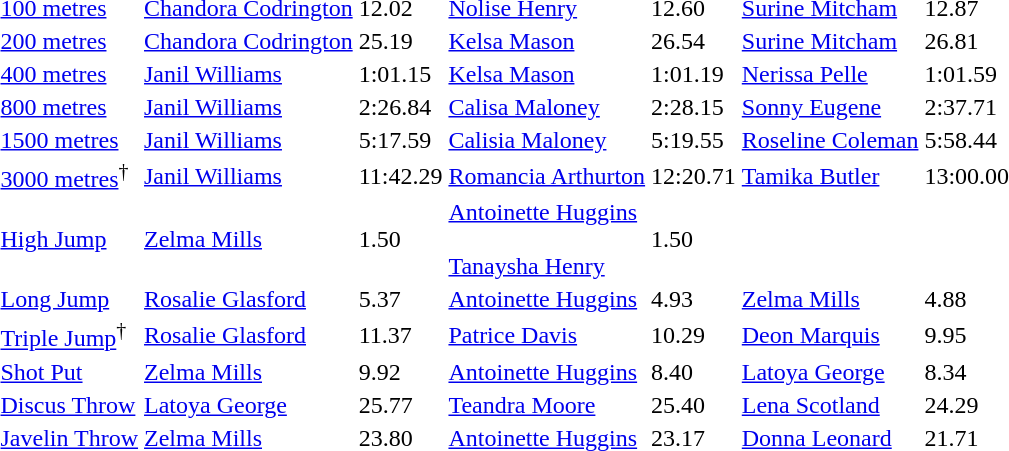<table>
<tr>
<td><a href='#'>100 metres</a></td>
<td align=left><a href='#'>Chandora Codrington</a> <br> </td>
<td>12.02</td>
<td align=left><a href='#'>Nolise Henry</a> <br> </td>
<td>12.60</td>
<td align=left><a href='#'>Surine Mitcham</a> <br> </td>
<td>12.87</td>
</tr>
<tr>
<td><a href='#'>200 metres</a></td>
<td align=left><a href='#'>Chandora Codrington</a> <br> </td>
<td>25.19</td>
<td align=left><a href='#'>Kelsa Mason</a> <br> </td>
<td>26.54</td>
<td align=left><a href='#'>Surine Mitcham</a> <br> </td>
<td>26.81</td>
</tr>
<tr>
<td><a href='#'>400 metres</a></td>
<td align=left><a href='#'>Janil Williams</a> <br> </td>
<td>1:01.15</td>
<td align=left><a href='#'>Kelsa Mason</a> <br> </td>
<td>1:01.19</td>
<td align=left><a href='#'>Nerissa Pelle</a> <br> </td>
<td>1:01.59</td>
</tr>
<tr>
<td><a href='#'>800 metres</a></td>
<td align=left><a href='#'>Janil Williams</a> <br> </td>
<td>2:26.84</td>
<td align=left><a href='#'>Calisa Maloney</a> <br> </td>
<td>2:28.15</td>
<td align=left><a href='#'>Sonny Eugene</a> <br> </td>
<td>2:37.71</td>
</tr>
<tr>
<td><a href='#'>1500 metres</a></td>
<td align=left><a href='#'>Janil Williams</a> <br> </td>
<td>5:17.59</td>
<td align=left><a href='#'>Calisia Maloney</a> <br> </td>
<td>5:19.55</td>
<td align=left><a href='#'>Roseline Coleman</a> <br> </td>
<td>5:58.44</td>
</tr>
<tr>
<td><a href='#'>3000 metres</a><sup>†</sup></td>
<td align=left><a href='#'>Janil Williams</a> <br> </td>
<td>11:42.29</td>
<td align=left><a href='#'>Romancia Arthurton</a> <br> </td>
<td>12:20.71</td>
<td align=left><a href='#'>Tamika Butler</a> <br> </td>
<td>13:00.00</td>
</tr>
<tr>
<td><a href='#'>High Jump</a></td>
<td align=left><a href='#'>Zelma Mills</a> <br> </td>
<td>1.50</td>
<td align=left><a href='#'>Antoinette Huggins</a> <br>  <br> <a href='#'>Tanaysha Henry</a> <br> </td>
<td>1.50</td>
<td></td>
<td></td>
</tr>
<tr>
<td><a href='#'>Long Jump</a></td>
<td align=left><a href='#'>Rosalie Glasford</a> <br> </td>
<td>5.37</td>
<td align=left><a href='#'>Antoinette Huggins</a> <br> </td>
<td>4.93</td>
<td align=left><a href='#'>Zelma Mills</a> <br> </td>
<td>4.88</td>
</tr>
<tr>
<td><a href='#'>Triple Jump</a><sup>†</sup></td>
<td align=left><a href='#'>Rosalie Glasford</a> <br> </td>
<td>11.37</td>
<td align=left><a href='#'>Patrice Davis</a> <br> </td>
<td>10.29</td>
<td align=left><a href='#'>Deon Marquis</a> <br> </td>
<td>9.95</td>
</tr>
<tr>
<td><a href='#'>Shot Put</a></td>
<td align=left><a href='#'>Zelma Mills</a> <br> </td>
<td>9.92</td>
<td align=left><a href='#'>Antoinette Huggins</a> <br> </td>
<td>8.40</td>
<td align=left><a href='#'>Latoya George</a> <br> </td>
<td>8.34</td>
</tr>
<tr>
<td><a href='#'>Discus Throw</a></td>
<td align=left><a href='#'>Latoya George</a> <br> </td>
<td>25.77</td>
<td align=left><a href='#'>Teandra Moore</a> <br> </td>
<td>25.40</td>
<td align=left><a href='#'>Lena Scotland</a> <br> </td>
<td>24.29</td>
</tr>
<tr>
<td><a href='#'>Javelin Throw</a></td>
<td align=left><a href='#'>Zelma Mills</a> <br> </td>
<td>23.80</td>
<td align=left><a href='#'>Antoinette Huggins</a> <br> </td>
<td>23.17</td>
<td align=left><a href='#'>Donna Leonard</a> <br> </td>
<td>21.71</td>
</tr>
</table>
